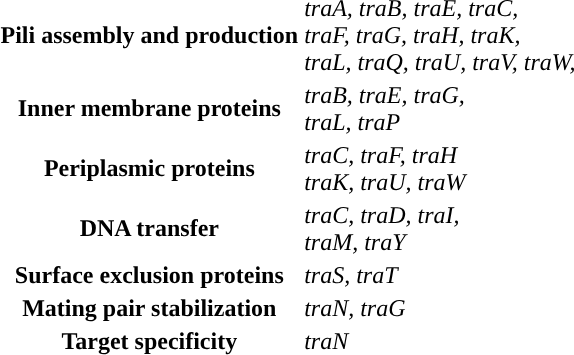<table>
<tr>
<th>Pili assembly and production</th>
<td><em>traA, traB, traE, traC,<br>traF, traG, traH, traK,<br> traL, traQ, traU, traV, traW,</em></td>
</tr>
<tr>
<th>Inner membrane proteins</th>
<td><em>traB, traE, traG,<br>traL, traP</em></td>
</tr>
<tr>
<th>Periplasmic proteins</th>
<td><em>traC, traF, traH<br>traK, traU, traW</em></td>
</tr>
<tr>
<th>DNA transfer</th>
<td><em>traC, traD, traI,<br>traM, traY</em></td>
</tr>
<tr>
<th>Surface exclusion proteins</th>
<td><em>traS, traT</em></td>
</tr>
<tr>
<th>Mating pair stabilization</th>
<td><em>traN, traG</em></td>
</tr>
<tr>
<th>Target specificity</th>
<td><em>traN</em></td>
</tr>
</table>
